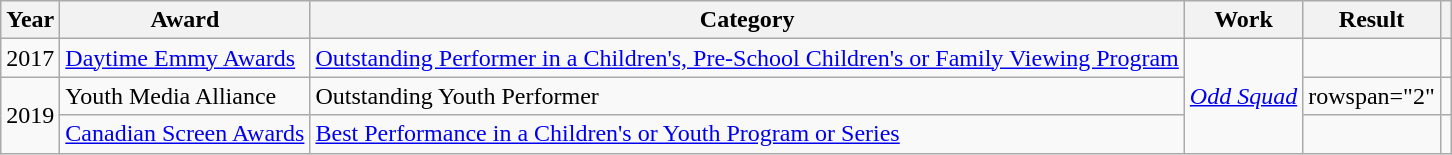<table class="wikitable">
<tr>
<th>Year</th>
<th>Award</th>
<th>Category</th>
<th>Work</th>
<th>Result</th>
<th></th>
</tr>
<tr>
<td>2017</td>
<td><a href='#'>Daytime Emmy Awards</a></td>
<td><a href='#'>Outstanding Performer in a Children's, Pre-School Children's or Family Viewing Program</a></td>
<td rowspan="3"><em><a href='#'>Odd Squad</a></em></td>
<td></td>
<td style="text-align:center;"></td>
</tr>
<tr>
<td rowspan="2">2019</td>
<td>Youth Media Alliance</td>
<td>Outstanding Youth Performer</td>
<td>rowspan="2" </td>
<td style="text-align:center;"></td>
</tr>
<tr>
<td><a href='#'>Canadian Screen Awards</a></td>
<td><a href='#'>Best Performance in a Children's or Youth Program or Series</a></td>
<td style="text-align:center;"></td>
</tr>
</table>
